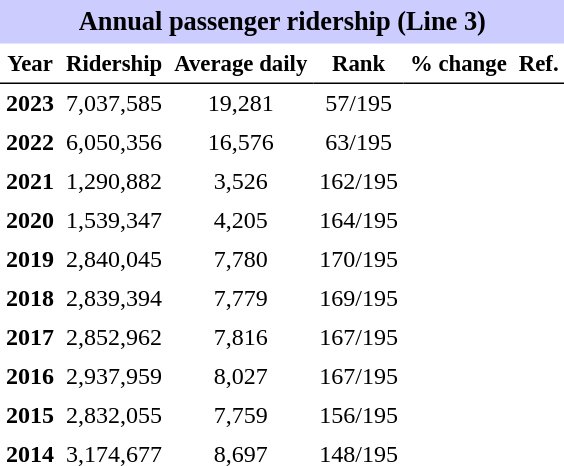<table class="toccolours" cellpadding="4" cellspacing="0" style="text-align:right;">
<tr>
<th colspan="6"  style="background-color:#ccf; background-color:#ccf; font-size:110%; text-align:center;">Annual passenger ridership (Line 3)</th>
</tr>
<tr style="font-size:95%; text-align:center">
<th style="border-bottom:1px solid black">Year</th>
<th style="border-bottom:1px solid black">Ridership</th>
<th style="border-bottom:1px solid black">Average daily</th>
<th style="border-bottom:1px solid black">Rank</th>
<th style="border-bottom:1px solid black">% change</th>
<th style="border-bottom:1px solid black">Ref.</th>
</tr>
<tr style="text-align:center;">
<td><strong>2023</strong></td>
<td>7,037,585</td>
<td>19,281</td>
<td>57/195</td>
<td></td>
<td></td>
</tr>
<tr style="text-align:center;">
<td><strong>2022</strong></td>
<td>6,050,356</td>
<td>16,576</td>
<td>63/195</td>
<td></td>
<td></td>
</tr>
<tr style="text-align:center;">
<td><strong>2021</strong></td>
<td>1,290,882</td>
<td>3,526</td>
<td>162/195</td>
<td></td>
<td></td>
</tr>
<tr style="text-align:center;">
<td><strong>2020</strong></td>
<td>1,539,347</td>
<td>4,205</td>
<td>164/195</td>
<td></td>
<td></td>
</tr>
<tr style="text-align:center;">
<td><strong>2019</strong></td>
<td>2,840,045</td>
<td>7,780</td>
<td>170/195</td>
<td></td>
<td></td>
</tr>
<tr style="text-align:center;">
<td><strong>2018</strong></td>
<td>2,839,394</td>
<td>7,779</td>
<td>169/195</td>
<td></td>
<td></td>
</tr>
<tr style="text-align:center;">
<td><strong>2017</strong></td>
<td>2,852,962</td>
<td>7,816</td>
<td>167/195</td>
<td></td>
<td></td>
</tr>
<tr style="text-align:center;">
<td><strong>2016</strong></td>
<td>2,937,959</td>
<td>8,027</td>
<td>167/195</td>
<td></td>
<td></td>
</tr>
<tr style="text-align:center;">
<td><strong>2015</strong></td>
<td>2,832,055</td>
<td>7,759</td>
<td>156/195</td>
<td></td>
<td></td>
</tr>
<tr style="text-align:center;">
<td><strong>2014</strong></td>
<td>3,174,677</td>
<td>8,697</td>
<td>148/195</td>
<td></td>
<td></td>
</tr>
</table>
